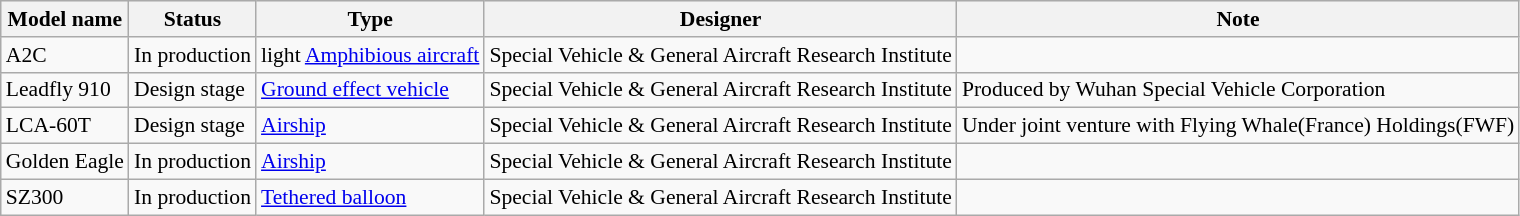<table class="wikitable" align=center style="font-size:90%;">
<tr style="background:#efefef;">
<th>Model name</th>
<th>Status</th>
<th>Type</th>
<th>Designer</th>
<th>Note</th>
</tr>
<tr>
<td>A2C</td>
<td>In production</td>
<td>light <a href='#'>Amphibious aircraft</a></td>
<td>Special Vehicle & General Aircraft Research Institute</td>
<td></td>
</tr>
<tr>
<td>Leadfly 910</td>
<td>Design stage</td>
<td><a href='#'>Ground effect vehicle</a></td>
<td>Special Vehicle & General Aircraft Research Institute</td>
<td>Produced by Wuhan Special Vehicle Corporation</td>
</tr>
<tr>
<td>LCA-60T</td>
<td>Design stage</td>
<td><a href='#'>Airship</a></td>
<td>Special Vehicle & General Aircraft Research Institute</td>
<td>Under joint venture with Flying Whale(France) Holdings(FWF)</td>
</tr>
<tr>
<td>Golden Eagle</td>
<td>In production</td>
<td><a href='#'>Airship</a></td>
<td>Special Vehicle & General Aircraft Research Institute</td>
<td></td>
</tr>
<tr>
<td>SZ300</td>
<td>In production</td>
<td><a href='#'>Tethered balloon</a></td>
<td>Special Vehicle & General Aircraft Research Institute</td>
<td></td>
</tr>
</table>
